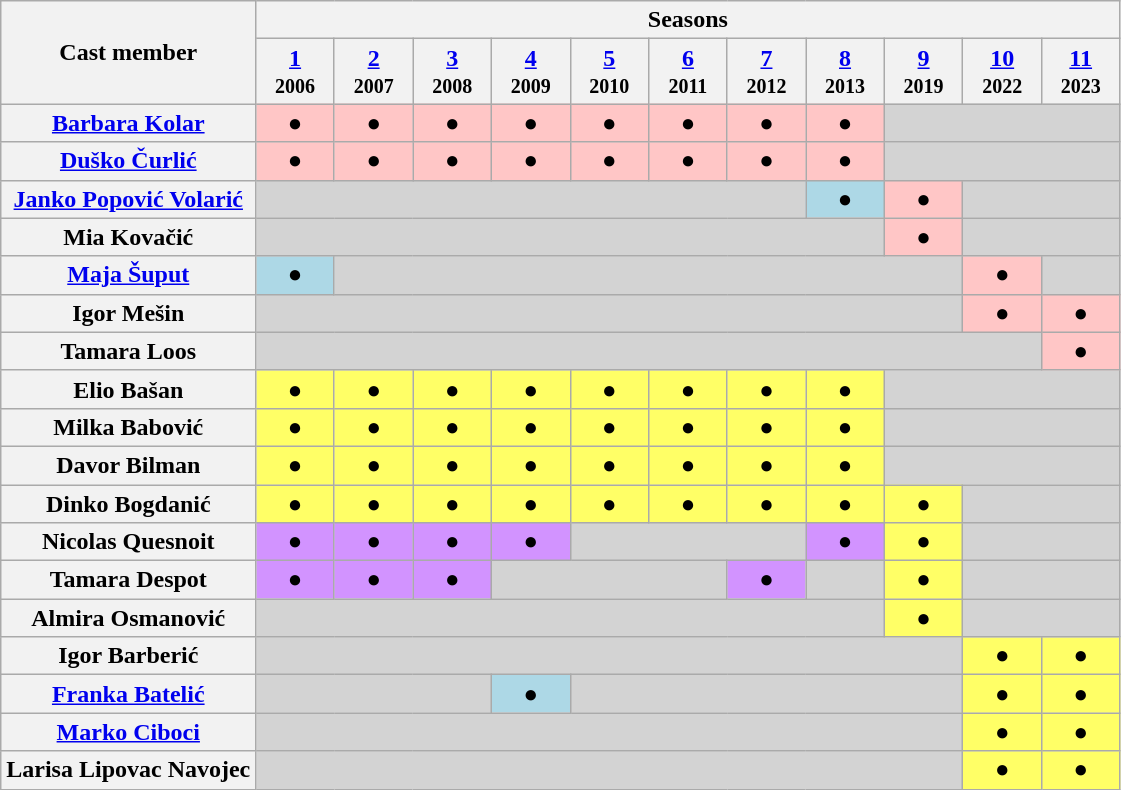<table class="wikitable unsortable" style="text-align:center; font-size:100%">
<tr>
<th rowspan="2" scope="col">Cast member</th>
<th colspan="22" style="text-align:center" scope="col">Seasons</th>
</tr>
<tr>
<th width="45"><a href='#'>1</a><br><small>2006</small></th>
<th width="45"><a href='#'>2</a><br><small>2007</small></th>
<th width="45"><a href='#'>3</a><br><small>2008</small></th>
<th width="45"><a href='#'>4</a><br><small>2009</small></th>
<th width="45"><a href='#'>5</a><br><small>2010</small></th>
<th width="45"><a href='#'>6</a><br><small>2011</small></th>
<th width="45"><a href='#'>7</a><br><small>2012</small></th>
<th width="45"><a href='#'>8</a><br><small>2013</small></th>
<th width="45"><a href='#'>9</a><br><small>2019</small></th>
<th width="45"><a href='#'>10</a><br><small>2022</small></th>
<th width="45"><a href='#'>11</a><br><small>2023</small></th>
</tr>
<tr>
<th scope="row"><a href='#'>Barbara Kolar</a></th>
<td bgcolor="ffc6c6">●</td>
<td bgcolor="ffc6c6">●</td>
<td bgcolor="ffc6c6">●</td>
<td bgcolor="ffc6c6">●</td>
<td bgcolor="ffc6c6">●</td>
<td bgcolor="ffc6c6">●</td>
<td bgcolor="ffc6c6">●</td>
<td bgcolor="ffc6c6">●</td>
<td colspan="3" bgcolor="lightgrey"></td>
</tr>
<tr>
<th scope="row"><a href='#'>Duško Čurlić</a></th>
<td bgcolor="ffc6c6">●</td>
<td bgcolor="ffc6c6">●</td>
<td bgcolor="ffc6c6">●</td>
<td bgcolor="ffc6c6">●</td>
<td bgcolor="ffc6c6">●</td>
<td bgcolor="ffc6c6">●</td>
<td bgcolor="ffc6c6">●</td>
<td bgcolor="ffc6c6">●</td>
<td colspan="3" bgcolor="lightgrey"></td>
</tr>
<tr>
<th scope="row"><a href='#'>Janko Popović Volarić</a></th>
<td colspan="7" style="background:lightgrey;"></td>
<td bgcolor="lightblue">●</td>
<td bgcolor="ffc6c6">●</td>
<td colspan="2" style="background:lightgrey;"></td>
</tr>
<tr>
<th scope="row">Mia Kovačić</th>
<td colspan="8" style="background:lightgrey;"></td>
<td bgcolor="ffc6c6">●</td>
<td colspan="2" style="background:lightgrey;"></td>
</tr>
<tr>
<th scope="row"><a href='#'>Maja Šuput</a></th>
<td bgcolor="lightblue">●</td>
<td colspan="8" style="background:lightgrey;"></td>
<td bgcolor="ffc6c6">●</td>
<td style="background:lightgrey;"></td>
</tr>
<tr>
<th scope="row">Igor Mešin</th>
<td colspan="9" style="background:lightgrey;"></td>
<td bgcolor="ffc6c6">●</td>
<td bgcolor="ffc6c6">●</td>
</tr>
<tr>
<th scope="row">Tamara Loos</th>
<td colspan="10" style="background:lightgrey;"></td>
<td bgcolor="ffc6c6">●</td>
</tr>
<tr>
<th scope="row">Elio Bašan</th>
<td bgcolor="FFFF66">●</td>
<td bgcolor="FFFF66">●</td>
<td bgcolor="FFFF66">●</td>
<td bgcolor="FFFF66">●</td>
<td bgcolor="FFFF66">●</td>
<td bgcolor="FFFF66">●</td>
<td bgcolor="FFFF66">●</td>
<td bgcolor="FFFF66">●</td>
<td colspan="3" style="background:lightgrey;"></td>
</tr>
<tr>
<th scope="row">Milka Babović</th>
<td bgcolor="FFFF66">●</td>
<td bgcolor="FFFF66">●</td>
<td bgcolor="FFFF66">●</td>
<td bgcolor="FFFF66">●</td>
<td bgcolor="FFFF66">●</td>
<td bgcolor="FFFF66">●</td>
<td bgcolor="FFFF66">●</td>
<td bgcolor="FFFF66">●</td>
<td colspan="3" style="background:lightgrey;"></td>
</tr>
<tr>
<th scope="row">Davor Bilman</th>
<td bgcolor="FFFF66">●</td>
<td bgcolor="FFFF66">●</td>
<td bgcolor="FFFF66">●</td>
<td bgcolor="FFFF66">●</td>
<td bgcolor="FFFF66">●</td>
<td bgcolor="FFFF66">●</td>
<td bgcolor="FFFF66">●</td>
<td bgcolor="FFFF66">●</td>
<td colspan="3" style="background:lightgrey;"></td>
</tr>
<tr>
<th scope="row">Dinko Bogdanić</th>
<td bgcolor="FFFF66">●</td>
<td bgcolor="FFFF66">●</td>
<td bgcolor="FFFF66">●</td>
<td bgcolor="FFFF66">●</td>
<td bgcolor="FFFF66">●</td>
<td bgcolor="FFFF66">●</td>
<td bgcolor="FFFF66">●</td>
<td bgcolor="FFFF66">●</td>
<td bgcolor="FFFF66">●</td>
<td colspan="2" style="background:lightgrey;"></td>
</tr>
<tr>
<th scope="row">Nicolas Quesnoit</th>
<td bgcolor="d293ff">●</td>
<td bgcolor="d293ff">●</td>
<td bgcolor="d293ff">●</td>
<td bgcolor="d293ff">●</td>
<td colspan="3" style="background:lightgrey;"></td>
<td bgcolor="d293ff">●</td>
<td bgcolor="FFFF66">●</td>
<td colspan="2" style="background:lightgrey;"></td>
</tr>
<tr>
<th scope="row">Tamara Despot</th>
<td bgcolor="d293ff">●</td>
<td bgcolor="d293ff">●</td>
<td bgcolor="d293ff">●</td>
<td colspan="3" style="background:lightgrey;"></td>
<td bgcolor="d293ff">●</td>
<td style="background:lightgrey;"></td>
<td bgcolor="FFFF66">●</td>
<td colspan="2" style="background:lightgrey;"></td>
</tr>
<tr>
<th scope="row">Almira Osmanović</th>
<td colspan="8" style="background:lightgrey;"></td>
<td bgcolor="FFFF66">●</td>
<td colspan="2" style="background:lightgrey;"></td>
</tr>
<tr>
<th scope="row">Igor Barberić</th>
<td colspan="9" style="background:lightgrey;"></td>
<td bgcolor="FFFF66">●</td>
<td bgcolor="FFFF66">●</td>
</tr>
<tr>
<th scope="row"><a href='#'>Franka Batelić</a></th>
<td colspan="3" style="background:lightgrey;"></td>
<td bgcolor="lightblue">●</td>
<td colspan="5" style="background:lightgrey;"></td>
<td bgcolor="FFFF66">●</td>
<td bgcolor="FFFF66">●</td>
</tr>
<tr>
<th scope="row"><a href='#'>Marko Ciboci</a></th>
<td colspan="9" style="background:lightgrey;"></td>
<td bgcolor="FFFF66">●</td>
<td bgcolor="FFFF66">●</td>
</tr>
<tr>
<th scope="row">Larisa Lipovac Navojec</th>
<td colspan="9" style="background:lightgrey;"></td>
<td bgcolor="FFFF66">●</td>
<td bgcolor="FFFF66">●</td>
</tr>
</table>
